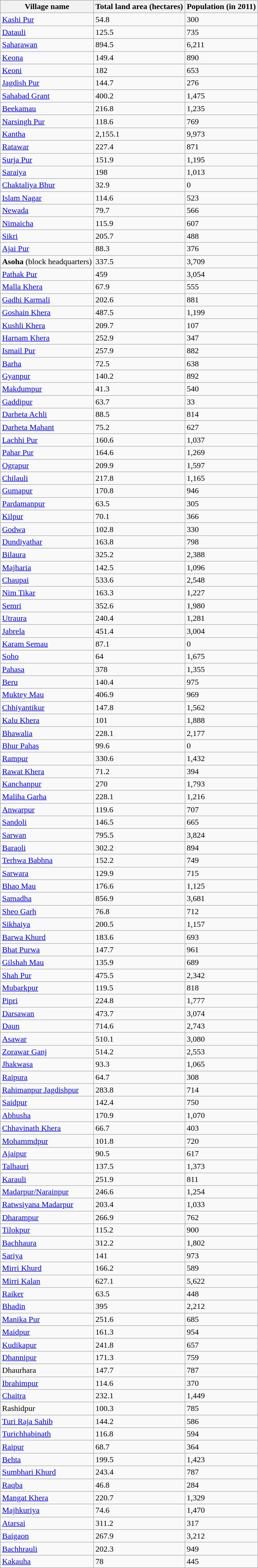<table class="wikitable sortable">
<tr>
<th>Village name</th>
<th>Total land area (hectares)</th>
<th>Population (in 2011)</th>
</tr>
<tr>
<td><a href='#'>Kashi Pur</a></td>
<td>54.8</td>
<td>300</td>
</tr>
<tr>
<td><a href='#'>Datauli</a></td>
<td>125.5</td>
<td>735</td>
</tr>
<tr>
<td><a href='#'>Saharawan</a></td>
<td>894.5</td>
<td>6,211</td>
</tr>
<tr>
<td><a href='#'>Keona</a></td>
<td>149.4</td>
<td>890</td>
</tr>
<tr>
<td><a href='#'>Keoni</a></td>
<td>182</td>
<td>653</td>
</tr>
<tr>
<td><a href='#'>Jagdish Pur</a></td>
<td>144.7</td>
<td>276</td>
</tr>
<tr>
<td><a href='#'>Sahabad Grant</a></td>
<td>400.2</td>
<td>1,475</td>
</tr>
<tr>
<td><a href='#'>Beekamau</a></td>
<td>216.8</td>
<td>1,235</td>
</tr>
<tr>
<td><a href='#'>Narsingh Pur</a></td>
<td>118.6</td>
<td>769</td>
</tr>
<tr>
<td><a href='#'>Kantha</a></td>
<td>2,155.1</td>
<td>9,973</td>
</tr>
<tr>
<td><a href='#'>Ratawar</a></td>
<td>227.4</td>
<td>871</td>
</tr>
<tr>
<td><a href='#'>Surja Pur</a></td>
<td>151.9</td>
<td>1,195</td>
</tr>
<tr>
<td><a href='#'>Saraiya</a></td>
<td>198</td>
<td>1,013</td>
</tr>
<tr>
<td><a href='#'>Chaktaliya Bhur</a></td>
<td>32.9</td>
<td>0</td>
</tr>
<tr>
<td><a href='#'>Islam Nagar</a></td>
<td>114.6</td>
<td>523</td>
</tr>
<tr>
<td><a href='#'>Newada</a></td>
<td>79.7</td>
<td>566</td>
</tr>
<tr>
<td><a href='#'>Nimaicha</a></td>
<td>115.9</td>
<td>607</td>
</tr>
<tr>
<td><a href='#'>Sikri</a></td>
<td>205.7</td>
<td>488</td>
</tr>
<tr>
<td><a href='#'>Ajai Pur</a></td>
<td>88.3</td>
<td>376</td>
</tr>
<tr>
<td><strong>Asoha</strong> (block headquarters)</td>
<td>337.5</td>
<td>3,709</td>
</tr>
<tr>
<td><a href='#'>Pathak Pur</a></td>
<td>459</td>
<td>3,054</td>
</tr>
<tr>
<td><a href='#'>Malla Khera</a></td>
<td>67.9</td>
<td>555</td>
</tr>
<tr>
<td><a href='#'>Gadhi Karmali</a></td>
<td>202.6</td>
<td>881</td>
</tr>
<tr>
<td><a href='#'>Goshain Khera</a></td>
<td>487.5</td>
<td>1,199</td>
</tr>
<tr>
<td><a href='#'>Kushli Khera</a></td>
<td>209.7</td>
<td>107</td>
</tr>
<tr>
<td><a href='#'>Harnam Khera</a></td>
<td>252.9</td>
<td>347</td>
</tr>
<tr>
<td><a href='#'>Ismail Pur</a></td>
<td>257.9</td>
<td>882</td>
</tr>
<tr>
<td><a href='#'>Barha</a></td>
<td>72.5</td>
<td>638</td>
</tr>
<tr>
<td><a href='#'>Gyanpur</a></td>
<td>140.2</td>
<td>892</td>
</tr>
<tr>
<td><a href='#'>Makdumpur</a></td>
<td>41.3</td>
<td>540</td>
</tr>
<tr>
<td><a href='#'>Gaddipur</a></td>
<td>63.7</td>
<td>33</td>
</tr>
<tr>
<td><a href='#'>Darheta Achli</a></td>
<td>88.5</td>
<td>814</td>
</tr>
<tr>
<td><a href='#'>Darheta Mahant</a></td>
<td>75.2</td>
<td>627</td>
</tr>
<tr>
<td><a href='#'>Lachhi Pur</a></td>
<td>160.6</td>
<td>1,037</td>
</tr>
<tr>
<td><a href='#'>Pahar Pur</a></td>
<td>164.6</td>
<td>1,269</td>
</tr>
<tr>
<td><a href='#'>Ograpur</a></td>
<td>209.9</td>
<td>1,597</td>
</tr>
<tr>
<td><a href='#'>Chilauli</a></td>
<td>217.8</td>
<td>1,165</td>
</tr>
<tr>
<td><a href='#'>Gumapur</a></td>
<td>170.8</td>
<td>946</td>
</tr>
<tr>
<td><a href='#'>Pardamanpur</a></td>
<td>63.5</td>
<td>305</td>
</tr>
<tr>
<td><a href='#'>Kilpur</a></td>
<td>70.1</td>
<td>366</td>
</tr>
<tr>
<td><a href='#'>Godwa</a></td>
<td>102.8</td>
<td>330</td>
</tr>
<tr>
<td><a href='#'>Dundiyathar</a></td>
<td>163.8</td>
<td>798</td>
</tr>
<tr>
<td><a href='#'>Bilaura</a></td>
<td>325.2</td>
<td>2,388</td>
</tr>
<tr>
<td><a href='#'>Majharia</a></td>
<td>142.5</td>
<td>1,096</td>
</tr>
<tr>
<td><a href='#'>Chaupai</a></td>
<td>533.6</td>
<td>2,548</td>
</tr>
<tr>
<td><a href='#'>Nim Tikar</a></td>
<td>163.3</td>
<td>1,227</td>
</tr>
<tr>
<td><a href='#'>Semri</a></td>
<td>352.6</td>
<td>1,980</td>
</tr>
<tr>
<td><a href='#'>Utraura</a></td>
<td>240.4</td>
<td>1,281</td>
</tr>
<tr>
<td><a href='#'>Jabrela</a></td>
<td>451.4</td>
<td>3,004</td>
</tr>
<tr>
<td><a href='#'>Karam Semau</a></td>
<td>87.1</td>
<td>0</td>
</tr>
<tr>
<td><a href='#'>Soho</a></td>
<td>64</td>
<td>1,675</td>
</tr>
<tr>
<td><a href='#'>Pahasa</a></td>
<td>378</td>
<td>1,355</td>
</tr>
<tr>
<td><a href='#'>Beru</a></td>
<td>140.4</td>
<td>975</td>
</tr>
<tr>
<td><a href='#'>Muktey Mau</a></td>
<td>406.9</td>
<td>969</td>
</tr>
<tr>
<td><a href='#'>Chhiyantikur</a></td>
<td>147.8</td>
<td>1,562</td>
</tr>
<tr>
<td><a href='#'>Kalu Khera</a></td>
<td>101</td>
<td>1,888</td>
</tr>
<tr>
<td><a href='#'>Bhawalia</a></td>
<td>228.1</td>
<td>2,177</td>
</tr>
<tr>
<td><a href='#'>Bhur Pahas</a></td>
<td>99.6</td>
<td>0</td>
</tr>
<tr>
<td><a href='#'>Rampur</a></td>
<td>330.6</td>
<td>1,432</td>
</tr>
<tr>
<td><a href='#'>Rawat Khera</a></td>
<td>71.2</td>
<td>394</td>
</tr>
<tr>
<td><a href='#'>Kanchanpur</a></td>
<td>270</td>
<td>1,793</td>
</tr>
<tr>
<td><a href='#'>Maliha Garha</a></td>
<td>228.1</td>
<td>1,216</td>
</tr>
<tr>
<td><a href='#'>Anwarpur</a></td>
<td>119.6</td>
<td>707</td>
</tr>
<tr>
<td><a href='#'>Sandoli</a></td>
<td>146.5</td>
<td>665</td>
</tr>
<tr>
<td><a href='#'>Sarwan</a></td>
<td>795.5</td>
<td>3,824</td>
</tr>
<tr>
<td><a href='#'>Baraoli</a></td>
<td>302.2</td>
<td>894</td>
</tr>
<tr>
<td><a href='#'>Terhwa Babhna</a></td>
<td>152.2</td>
<td>749</td>
</tr>
<tr>
<td><a href='#'>Sarwara</a></td>
<td>129.9</td>
<td>715</td>
</tr>
<tr>
<td><a href='#'>Bhao Mau</a></td>
<td>176.6</td>
<td>1,125</td>
</tr>
<tr>
<td><a href='#'>Samadha</a></td>
<td>856.9</td>
<td>3,681</td>
</tr>
<tr>
<td><a href='#'>Sheo Garh</a></td>
<td>76.8</td>
<td>712</td>
</tr>
<tr>
<td><a href='#'>Sikhaiya</a></td>
<td>200.5</td>
<td>1,157</td>
</tr>
<tr>
<td><a href='#'>Barwa Khurd</a></td>
<td>183.6</td>
<td>693</td>
</tr>
<tr>
<td><a href='#'>Bhat Purwa</a></td>
<td>147.7</td>
<td>961</td>
</tr>
<tr>
<td><a href='#'>Gilshah Mau</a></td>
<td>135.9</td>
<td>689</td>
</tr>
<tr>
<td><a href='#'>Shah Pur</a></td>
<td>475.5</td>
<td>2,342</td>
</tr>
<tr>
<td><a href='#'>Mubarkpur</a></td>
<td>119.5</td>
<td>818</td>
</tr>
<tr>
<td><a href='#'>Pipri</a></td>
<td>224.8</td>
<td>1,777</td>
</tr>
<tr>
<td><a href='#'>Darsawan</a></td>
<td>473.7</td>
<td>3,074</td>
</tr>
<tr>
<td><a href='#'>Daun</a></td>
<td>714.6</td>
<td>2,743</td>
</tr>
<tr>
<td><a href='#'>Asawar</a></td>
<td>510.1</td>
<td>3,080</td>
</tr>
<tr>
<td><a href='#'>Zorawar Ganj</a></td>
<td>514.2</td>
<td>2,553</td>
</tr>
<tr>
<td><a href='#'>Jhakwasa</a></td>
<td>93.3</td>
<td>1,065</td>
</tr>
<tr>
<td><a href='#'>Raipura</a></td>
<td>64.7</td>
<td>308</td>
</tr>
<tr>
<td><a href='#'>Rahimanpur Jagdishpur</a></td>
<td>283.8</td>
<td>714</td>
</tr>
<tr>
<td><a href='#'>Saidpur</a></td>
<td>142.4</td>
<td>750</td>
</tr>
<tr>
<td><a href='#'>Abhusha</a></td>
<td>170.9</td>
<td>1,070</td>
</tr>
<tr>
<td><a href='#'>Chhavinath Khera</a></td>
<td>66.7</td>
<td>403</td>
</tr>
<tr>
<td><a href='#'>Mohammdpur</a></td>
<td>101.8</td>
<td>720</td>
</tr>
<tr>
<td><a href='#'>Ajaipur</a></td>
<td>90.5</td>
<td>617</td>
</tr>
<tr>
<td><a href='#'>Talhauri</a></td>
<td>137.5</td>
<td>1,373</td>
</tr>
<tr>
<td><a href='#'>Karauli</a></td>
<td>251.9</td>
<td>811</td>
</tr>
<tr>
<td><a href='#'>Madarpur/Narainpur</a></td>
<td>246.6</td>
<td>1,254</td>
</tr>
<tr>
<td><a href='#'>Ratwsiyana Madarpur</a></td>
<td>203.4</td>
<td>1,033</td>
</tr>
<tr>
<td><a href='#'>Dharampur</a></td>
<td>266.9</td>
<td>762</td>
</tr>
<tr>
<td><a href='#'>Tilokpur</a></td>
<td>115.2</td>
<td>900</td>
</tr>
<tr>
<td><a href='#'>Bachhaura</a></td>
<td>312.2</td>
<td>1,802</td>
</tr>
<tr>
<td><a href='#'>Sariya</a></td>
<td>141</td>
<td>973</td>
</tr>
<tr>
<td><a href='#'>Mirri Khurd</a></td>
<td>166.2</td>
<td>589</td>
</tr>
<tr>
<td><a href='#'>Mirri Kalan</a></td>
<td>627.1</td>
<td>5,622</td>
</tr>
<tr>
<td><a href='#'>Raiker</a></td>
<td>63.5</td>
<td>448</td>
</tr>
<tr>
<td><a href='#'>Bhadin</a></td>
<td>395</td>
<td>2,212</td>
</tr>
<tr>
<td><a href='#'>Manika Pur</a></td>
<td>251.6</td>
<td>685</td>
</tr>
<tr>
<td><a href='#'>Maidpur</a></td>
<td>161.3</td>
<td>954</td>
</tr>
<tr>
<td><a href='#'>Kudikapur</a></td>
<td>241.8</td>
<td>657</td>
</tr>
<tr>
<td><a href='#'>Dhannipur</a></td>
<td>171.3</td>
<td>759</td>
</tr>
<tr>
<td>Dhaurhara</td>
<td>147.7</td>
<td>787</td>
</tr>
<tr>
<td><a href='#'>Ibrahimpur</a></td>
<td>114.6</td>
<td>370</td>
</tr>
<tr>
<td><a href='#'>Chaitra</a></td>
<td>232.1</td>
<td>1,449</td>
</tr>
<tr>
<td>Rashidpur</td>
<td>100.3</td>
<td>785</td>
</tr>
<tr>
<td><a href='#'>Turi Raja Sahib</a></td>
<td>144.2</td>
<td>586</td>
</tr>
<tr>
<td><a href='#'>Turichhabinath</a></td>
<td>116.8</td>
<td>594</td>
</tr>
<tr>
<td><a href='#'>Raipur</a></td>
<td>68.7</td>
<td>364</td>
</tr>
<tr>
<td><a href='#'>Behta</a></td>
<td>199.5</td>
<td>1,423</td>
</tr>
<tr>
<td><a href='#'>Sumbhari Khurd</a></td>
<td>243.4</td>
<td>787</td>
</tr>
<tr>
<td><a href='#'>Raqba</a></td>
<td>46.8</td>
<td>284</td>
</tr>
<tr>
<td><a href='#'>Mangat Khera</a></td>
<td>220.7</td>
<td>1,329</td>
</tr>
<tr>
<td><a href='#'>Majhkuriya</a></td>
<td>74.6</td>
<td>1,470</td>
</tr>
<tr>
<td><a href='#'>Atarsai</a></td>
<td>311.2</td>
<td>317</td>
</tr>
<tr>
<td><a href='#'>Baigaon</a></td>
<td>267.9</td>
<td>3,212</td>
</tr>
<tr>
<td><a href='#'>Bachhrauli</a></td>
<td>202.3</td>
<td>949</td>
</tr>
<tr>
<td><a href='#'>Kakauha</a></td>
<td>78</td>
<td>445</td>
</tr>
</table>
